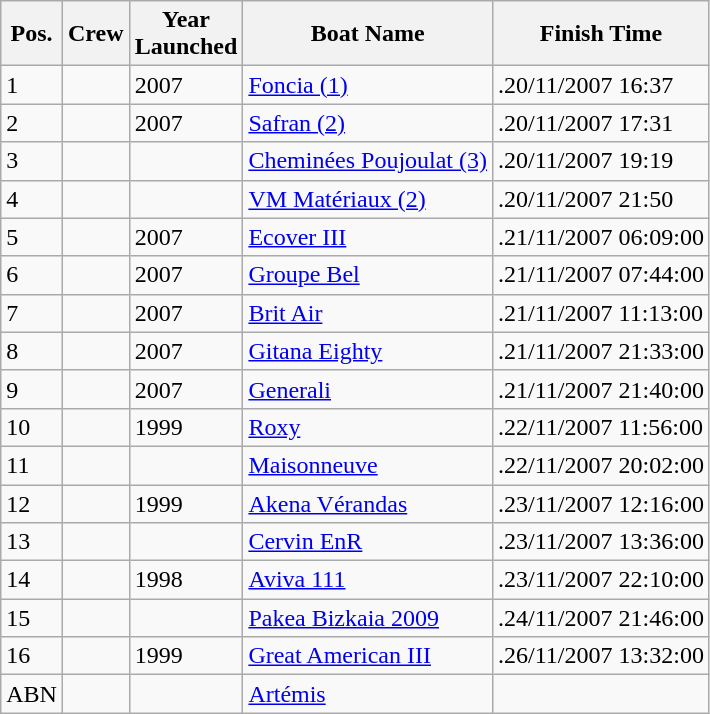<table class="wikitable sortable">
<tr>
<th>Pos.</th>
<th>Crew</th>
<th>Year<br>Launched</th>
<th>Boat Name</th>
<th>Finish Time</th>
</tr>
<tr>
<td>1</td>
<td><br></td>
<td>2007</td>
<td><a href='#'>Foncia (1)</a></td>
<td>.20/11/2007 16:37</td>
</tr>
<tr>
<td>2</td>
<td><br></td>
<td>2007</td>
<td><a href='#'>Safran (2)</a></td>
<td>.20/11/2007 17:31</td>
</tr>
<tr>
<td>3</td>
<td><br></td>
<td></td>
<td><a href='#'>Cheminées Poujoulat (3)</a></td>
<td>.20/11/2007 19:19</td>
</tr>
<tr>
<td>4</td>
<td><br></td>
<td></td>
<td><a href='#'>VM Matériaux (2)</a></td>
<td>.20/11/2007 21:50</td>
</tr>
<tr>
<td>5</td>
<td><br></td>
<td>2007</td>
<td><a href='#'>Ecover III</a></td>
<td>.21/11/2007  06:09:00</td>
</tr>
<tr>
<td>6</td>
<td><br></td>
<td>2007</td>
<td><a href='#'>Groupe Bel</a></td>
<td>.21/11/2007  07:44:00</td>
</tr>
<tr>
<td>7</td>
<td><br></td>
<td>2007</td>
<td><a href='#'>Brit Air</a></td>
<td>.21/11/2007  11:13:00</td>
</tr>
<tr>
<td>8</td>
<td><br></td>
<td>2007</td>
<td><a href='#'>Gitana Eighty</a></td>
<td>.21/11/2007  21:33:00</td>
</tr>
<tr>
<td>9</td>
<td><br></td>
<td>2007</td>
<td><a href='#'>Generali</a></td>
<td>.21/11/2007  21:40:00</td>
</tr>
<tr>
<td>10</td>
<td><br></td>
<td>1999</td>
<td><a href='#'>Roxy</a></td>
<td>.22/11/2007  11:56:00</td>
</tr>
<tr>
<td>11</td>
<td><br></td>
<td></td>
<td><a href='#'>Maisonneuve</a></td>
<td>.22/11/2007  20:02:00</td>
</tr>
<tr>
<td>12</td>
<td><br></td>
<td>1999</td>
<td><a href='#'>Akena Vérandas</a></td>
<td>.23/11/2007  12:16:00</td>
</tr>
<tr>
<td>13</td>
<td><br></td>
<td></td>
<td><a href='#'>Cervin EnR</a></td>
<td>.23/11/2007  13:36:00</td>
</tr>
<tr>
<td>14</td>
<td><br></td>
<td>1998</td>
<td><a href='#'>Aviva 111</a></td>
<td>.23/11/2007  22:10:00</td>
</tr>
<tr>
<td>15</td>
<td><br></td>
<td></td>
<td><a href='#'>Pakea Bizkaia 2009</a></td>
<td>.24/11/2007  21:46:00</td>
</tr>
<tr>
<td>16</td>
<td><br></td>
<td>1999</td>
<td><a href='#'>Great American III</a></td>
<td>.26/11/2007  13:32:00</td>
</tr>
<tr>
<td>ABN</td>
<td><br></td>
<td></td>
<td><a href='#'>Artémis</a></td>
<td></td>
</tr>
</table>
